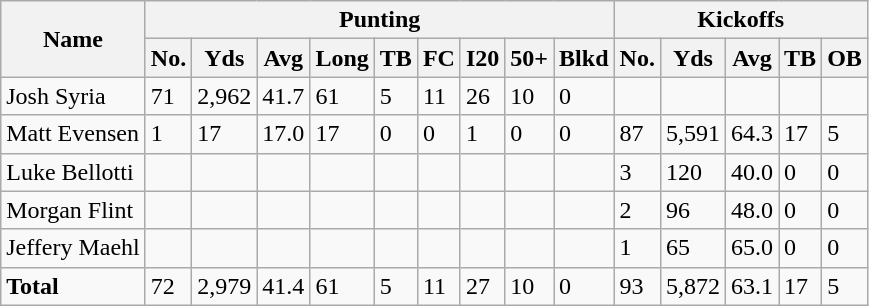<table class="wikitable" style="white-space:nowrap;">
<tr>
<th rowspan="2">Name</th>
<th colspan="9">Punting</th>
<th colspan="5">Kickoffs</th>
</tr>
<tr>
<th>No.</th>
<th>Yds</th>
<th>Avg</th>
<th>Long</th>
<th>TB</th>
<th>FC</th>
<th>I20</th>
<th>50+</th>
<th>Blkd</th>
<th>No.</th>
<th>Yds</th>
<th>Avg</th>
<th>TB</th>
<th>OB</th>
</tr>
<tr>
<td>Josh Syria</td>
<td>71</td>
<td>2,962</td>
<td>41.7</td>
<td>61</td>
<td>5</td>
<td>11</td>
<td>26</td>
<td>10</td>
<td>0</td>
<td></td>
<td></td>
<td></td>
<td></td>
<td></td>
</tr>
<tr>
<td>Matt Evensen</td>
<td>1</td>
<td>17</td>
<td>17.0</td>
<td>17</td>
<td>0</td>
<td>0</td>
<td>1</td>
<td>0</td>
<td>0</td>
<td>87</td>
<td>5,591</td>
<td>64.3</td>
<td>17</td>
<td>5</td>
</tr>
<tr>
<td>Luke Bellotti</td>
<td></td>
<td></td>
<td></td>
<td></td>
<td></td>
<td></td>
<td></td>
<td></td>
<td></td>
<td>3</td>
<td>120</td>
<td>40.0</td>
<td>0</td>
<td>0</td>
</tr>
<tr>
<td>Morgan Flint</td>
<td></td>
<td></td>
<td></td>
<td></td>
<td></td>
<td></td>
<td></td>
<td></td>
<td></td>
<td>2</td>
<td>96</td>
<td>48.0</td>
<td>0</td>
<td>0</td>
</tr>
<tr>
<td>Jeffery Maehl</td>
<td></td>
<td></td>
<td></td>
<td></td>
<td></td>
<td></td>
<td></td>
<td></td>
<td></td>
<td>1</td>
<td>65</td>
<td>65.0</td>
<td>0</td>
<td>0</td>
</tr>
<tr>
<td><strong>Total</strong></td>
<td>72</td>
<td>2,979</td>
<td>41.4</td>
<td>61</td>
<td>5</td>
<td>11</td>
<td>27</td>
<td>10</td>
<td>0</td>
<td>93</td>
<td>5,872</td>
<td>63.1</td>
<td>17</td>
<td>5</td>
</tr>
</table>
